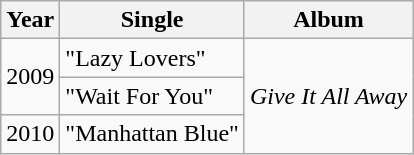<table class="wikitable" style="text-align:center;">
<tr>
<th>Year</th>
<th>Single</th>
<th>Album</th>
</tr>
<tr>
<td rowspan="2">2009</td>
<td style="text-align:left;">"Lazy Lovers"</td>
<td rowspan="3"><em>Give It All Away</em></td>
</tr>
<tr>
<td style="text-align:left;">"Wait For You"</td>
</tr>
<tr>
<td>2010</td>
<td style="text-align:left;">"Manhattan Blue"</td>
</tr>
</table>
